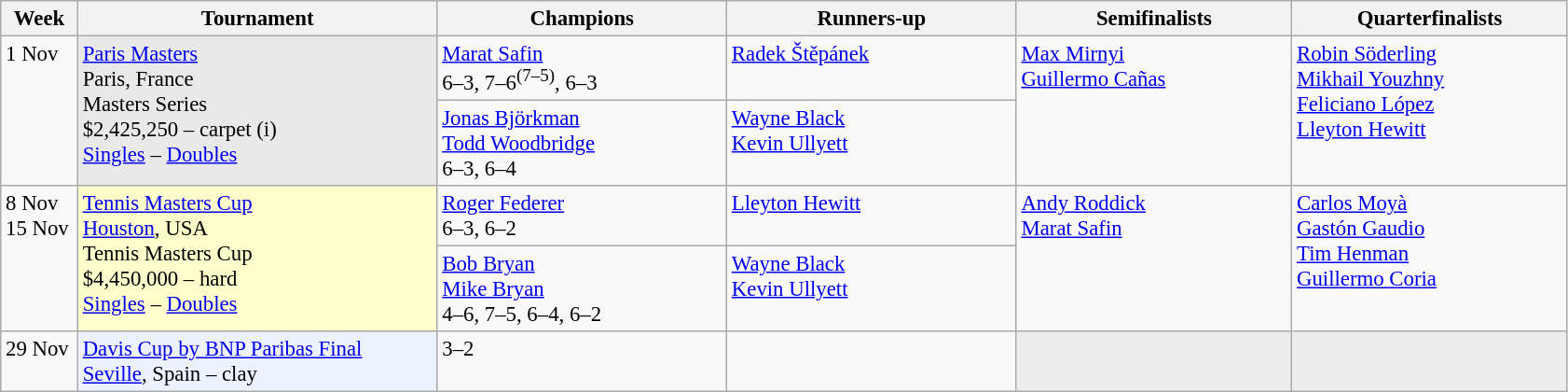<table class=wikitable style=font-size:95%>
<tr>
<th style="width:48px;">Week</th>
<th style="width:250px;">Tournament</th>
<th style="width:200px;">Champions</th>
<th style="width:200px;">Runners-up</th>
<th style="width:190px;">Semifinalists</th>
<th style="width:190px;">Quarterfinalists</th>
</tr>
<tr valign=top>
<td rowspan=2>1 Nov</td>
<td bgcolor=#E9E9E9 rowspan=2><a href='#'>Paris Masters</a><br>  Paris, France<br>Masters Series<br>$2,425,250 – carpet (i) <br> <a href='#'>Singles</a> – <a href='#'>Doubles</a></td>
<td> <a href='#'>Marat Safin</a> <br>6–3, 7–6<sup>(7–5)</sup>, 6–3</td>
<td> <a href='#'>Radek Štěpánek</a></td>
<td rowspan=2> <a href='#'>Max Mirnyi</a> <br> <a href='#'>Guillermo Cañas</a></td>
<td rowspan=2> <a href='#'>Robin Söderling</a> <br>  <a href='#'>Mikhail Youzhny</a> <br> <a href='#'>Feliciano López</a>  <br>  <a href='#'>Lleyton Hewitt</a></td>
</tr>
<tr valign=top>
<td> <a href='#'>Jonas Björkman</a><br> <a href='#'>Todd Woodbridge</a><br> 6–3, 6–4</td>
<td> <a href='#'>Wayne Black</a><br> <a href='#'>Kevin Ullyett</a></td>
</tr>
<tr valign=top>
<td rowspan=2>8 Nov<br>15 Nov</td>
<td bgcolor=#FFFFCC rowspan=2><a href='#'>Tennis Masters Cup</a><br>  <a href='#'>Houston</a>, USA<br>Tennis Masters Cup<br>$4,450,000 – hard <br> <a href='#'>Singles</a> – <a href='#'>Doubles</a></td>
<td> <a href='#'>Roger Federer</a><br>6–3, 6–2</td>
<td> <a href='#'>Lleyton Hewitt</a></td>
<td rowspan=2> <a href='#'>Andy Roddick</a><br> <a href='#'>Marat Safin</a></td>
<td rowspan=2> <a href='#'>Carlos Moyà</a><br> <a href='#'>Gastón Gaudio</a><br> <a href='#'>Tim Henman</a><br> <a href='#'>Guillermo Coria</a></td>
</tr>
<tr valign=top>
<td> <a href='#'>Bob Bryan</a><br> <a href='#'>Mike Bryan</a><br>4–6, 7–5, 6–4, 6–2</td>
<td> <a href='#'>Wayne Black</a><br> <a href='#'>Kevin Ullyett</a></td>
</tr>
<tr valign=top>
<td>29 Nov</td>
<td style="background:#ECF2FF;"><a href='#'>Davis Cup by BNP Paribas Final</a><br><a href='#'>Seville</a>, Spain – clay</td>
<td> 3–2</td>
<td></td>
<td bgcolor=#ededed></td>
<td bgcolor=#ededed></td>
</tr>
</table>
